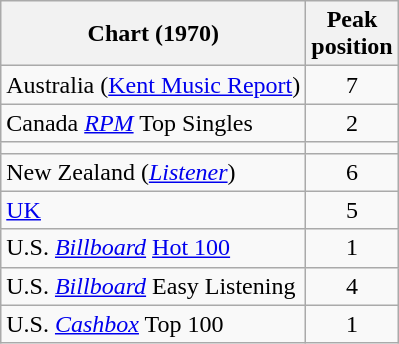<table class="wikitable sortable">
<tr>
<th align="left">Chart (1970)</th>
<th align="left">Peak<br>position</th>
</tr>
<tr>
<td>Australia (<a href='#'>Kent Music Report</a>)</td>
<td style="text-align:center;">7</td>
</tr>
<tr>
<td align="left">Canada <a href='#'><em>RPM</em></a> Top Singles</td>
<td style="text-align:center;">2</td>
</tr>
<tr>
<td></td>
</tr>
<tr>
<td>New Zealand (<em><a href='#'>Listener</a></em>)</td>
<td style="text-align:center;">6</td>
</tr>
<tr>
<td align="left"><a href='#'>UK</a></td>
<td style="text-align:center;">5</td>
</tr>
<tr>
<td align="left">U.S. <em><a href='#'>Billboard</a></em> <a href='#'>Hot 100</a></td>
<td style="text-align:center;">1</td>
</tr>
<tr>
<td align="left">U.S. <em><a href='#'>Billboard</a></em> Easy Listening</td>
<td style="text-align:center;">4</td>
</tr>
<tr>
<td align="left">U.S. <em><a href='#'>Cashbox</a></em> Top 100</td>
<td style="text-align:center;">1</td>
</tr>
</table>
